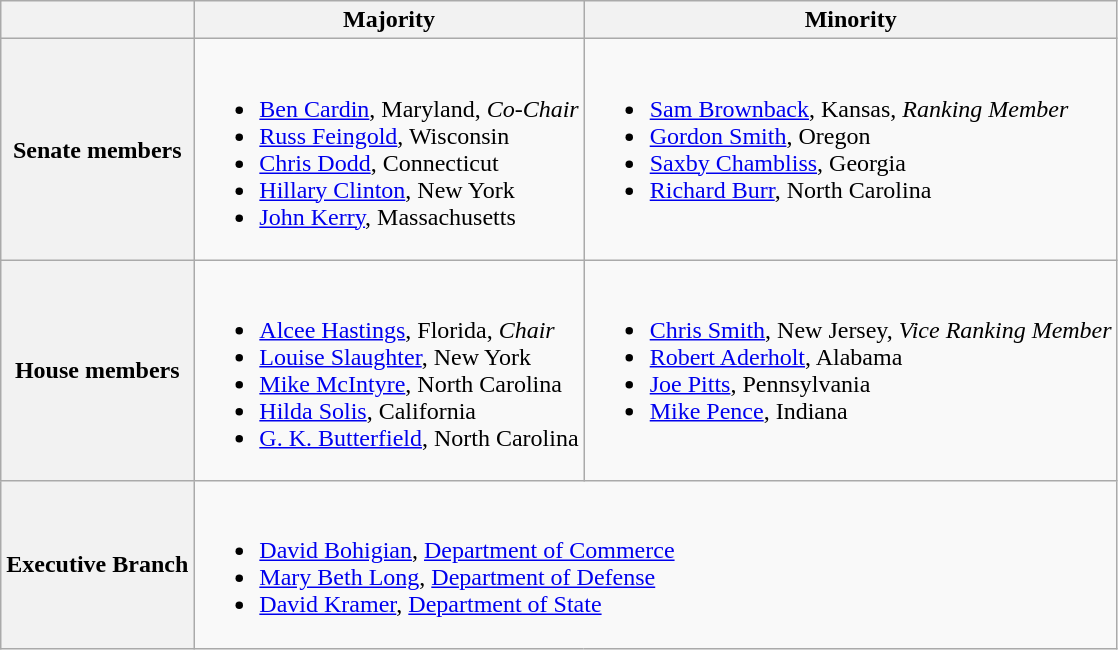<table class=wikitable>
<tr>
<th></th>
<th>Majority</th>
<th>Minority</th>
</tr>
<tr>
<th>Senate members</th>
<td valign="top" ><br><ul><li><a href='#'>Ben Cardin</a>, Maryland, <em>Co-Chair</em></li><li><a href='#'>Russ Feingold</a>, Wisconsin</li><li><a href='#'>Chris Dodd</a>, Connecticut</li><li><a href='#'>Hillary Clinton</a>, New York</li><li><a href='#'>John Kerry</a>, Massachusetts</li></ul></td>
<td valign="top" ><br><ul><li><a href='#'>Sam Brownback</a>, Kansas, <em>Ranking Member</em></li><li><a href='#'>Gordon Smith</a>, Oregon</li><li><a href='#'>Saxby Chambliss</a>, Georgia</li><li><a href='#'>Richard Burr</a>, North Carolina</li></ul></td>
</tr>
<tr>
<th>House members</th>
<td valign="top" ><br><ul><li><a href='#'>Alcee Hastings</a>, Florida, <em>Chair</em></li><li><a href='#'>Louise Slaughter</a>, New York</li><li><a href='#'>Mike McIntyre</a>, North Carolina</li><li><a href='#'>Hilda Solis</a>, California</li><li><a href='#'>G. K. Butterfield</a>, North Carolina</li></ul></td>
<td valign="top" ><br><ul><li><a href='#'>Chris Smith</a>, New Jersey, <em>Vice Ranking Member</em></li><li><a href='#'>Robert Aderholt</a>, Alabama</li><li><a href='#'>Joe Pitts</a>, Pennsylvania</li><li><a href='#'>Mike Pence</a>, Indiana</li></ul></td>
</tr>
<tr>
<th>Executive Branch</th>
<td colspan=2><br><ul><li><a href='#'>David Bohigian</a>, <a href='#'>Department of Commerce</a></li><li><a href='#'>Mary Beth Long</a>, <a href='#'>Department of Defense</a></li><li><a href='#'>David Kramer</a>, <a href='#'>Department of State</a></li></ul></td>
</tr>
</table>
